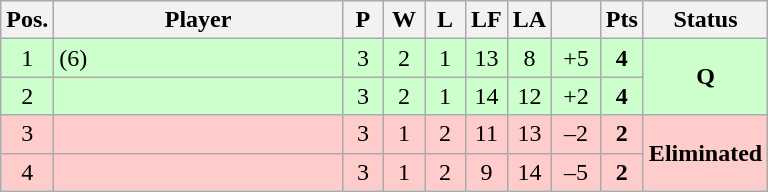<table class="wikitable" style="text-align:center; margin: 1em auto 1em auto, align:left">
<tr>
<th width=20>Pos.</th>
<th width=185>Player</th>
<th width=20>P</th>
<th width=20>W</th>
<th width=20>L</th>
<th width=20>LF</th>
<th width=20>LA</th>
<th width=25></th>
<th width=20>Pts</th>
<th width=70>Status</th>
</tr>
<tr style="background:#CCFFCC;">
<td>1</td>
<td style="text-align:left"> (6)</td>
<td>3</td>
<td>2</td>
<td>1</td>
<td>13</td>
<td>8</td>
<td>+5</td>
<td><strong>4</strong></td>
<td rowspan=2><strong>Q</strong></td>
</tr>
<tr style="background:#CCFFCC;">
<td>2</td>
<td style="text-align:left"></td>
<td>3</td>
<td>2</td>
<td>1</td>
<td>14</td>
<td>12</td>
<td>+2</td>
<td><strong>4</strong></td>
</tr>
<tr style="background:#FFCCCC;">
<td>3</td>
<td style="text-align:left"></td>
<td>3</td>
<td>1</td>
<td>2</td>
<td>11</td>
<td>13</td>
<td>–2</td>
<td><strong>2</strong></td>
<td rowspan=2><strong>Eliminated</strong></td>
</tr>
<tr style="background:#FFCCCC;">
<td>4</td>
<td style="text-align:left"></td>
<td>3</td>
<td>1</td>
<td>2</td>
<td>9</td>
<td>14</td>
<td>–5</td>
<td><strong>2</strong></td>
</tr>
</table>
